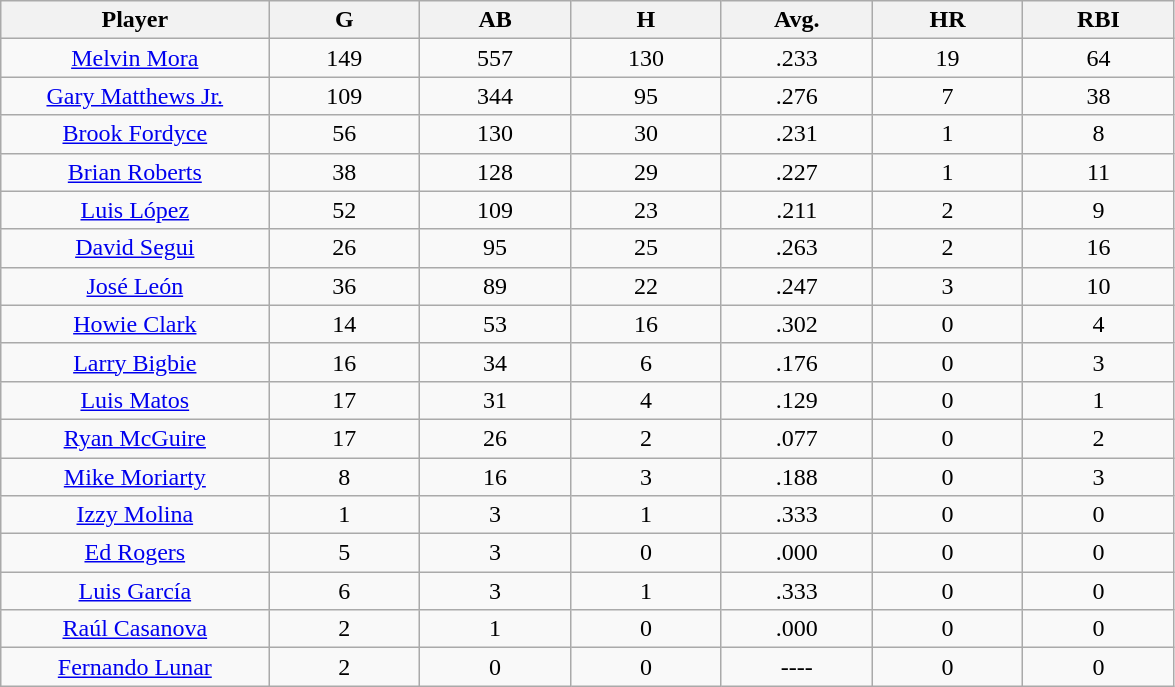<table class="wikitable sortable">
<tr>
<th bgcolor="#DDDDFF" width="16%">Player</th>
<th bgcolor="#DDDDFF" width="9%">G</th>
<th bgcolor="#DDDDFF" width="9%">AB</th>
<th bgcolor="#DDDDFF" width="9%">H</th>
<th bgcolor="#DDDDFF" width="9%">Avg.</th>
<th bgcolor="#DDDDFF" width="9%">HR</th>
<th bgcolor="#DDDDFF" width="9%">RBI</th>
</tr>
<tr align=center>
<td><a href='#'>Melvin Mora</a></td>
<td>149</td>
<td>557</td>
<td>130</td>
<td>.233</td>
<td>19</td>
<td>64</td>
</tr>
<tr align=center>
<td><a href='#'>Gary Matthews Jr.</a></td>
<td>109</td>
<td>344</td>
<td>95</td>
<td>.276</td>
<td>7</td>
<td>38</td>
</tr>
<tr align=center>
<td><a href='#'>Brook Fordyce</a></td>
<td>56</td>
<td>130</td>
<td>30</td>
<td>.231</td>
<td>1</td>
<td>8</td>
</tr>
<tr align=center>
<td><a href='#'>Brian Roberts</a></td>
<td>38</td>
<td>128</td>
<td>29</td>
<td>.227</td>
<td>1</td>
<td>11</td>
</tr>
<tr align=center>
<td><a href='#'>Luis López</a></td>
<td>52</td>
<td>109</td>
<td>23</td>
<td>.211</td>
<td>2</td>
<td>9</td>
</tr>
<tr align=center>
<td><a href='#'>David Segui</a></td>
<td>26</td>
<td>95</td>
<td>25</td>
<td>.263</td>
<td>2</td>
<td>16</td>
</tr>
<tr align=center>
<td><a href='#'>José León</a></td>
<td>36</td>
<td>89</td>
<td>22</td>
<td>.247</td>
<td>3</td>
<td>10</td>
</tr>
<tr align=center>
<td><a href='#'>Howie Clark</a></td>
<td>14</td>
<td>53</td>
<td>16</td>
<td>.302</td>
<td>0</td>
<td>4</td>
</tr>
<tr align=center>
<td><a href='#'>Larry Bigbie</a></td>
<td>16</td>
<td>34</td>
<td>6</td>
<td>.176</td>
<td>0</td>
<td>3</td>
</tr>
<tr align=center>
<td><a href='#'>Luis Matos</a></td>
<td>17</td>
<td>31</td>
<td>4</td>
<td>.129</td>
<td>0</td>
<td>1</td>
</tr>
<tr align=center>
<td><a href='#'>Ryan McGuire</a></td>
<td>17</td>
<td>26</td>
<td>2</td>
<td>.077</td>
<td>0</td>
<td>2</td>
</tr>
<tr align=center>
<td><a href='#'>Mike Moriarty</a></td>
<td>8</td>
<td>16</td>
<td>3</td>
<td>.188</td>
<td>0</td>
<td>3</td>
</tr>
<tr align=center>
<td><a href='#'>Izzy Molina</a></td>
<td>1</td>
<td>3</td>
<td>1</td>
<td>.333</td>
<td>0</td>
<td>0</td>
</tr>
<tr align=center>
<td><a href='#'>Ed Rogers</a></td>
<td>5</td>
<td>3</td>
<td>0</td>
<td>.000</td>
<td>0</td>
<td>0</td>
</tr>
<tr align=center>
<td><a href='#'>Luis García</a></td>
<td>6</td>
<td>3</td>
<td>1</td>
<td>.333</td>
<td>0</td>
<td>0</td>
</tr>
<tr align=center>
<td><a href='#'>Raúl Casanova</a></td>
<td>2</td>
<td>1</td>
<td>0</td>
<td>.000</td>
<td>0</td>
<td>0</td>
</tr>
<tr align=center>
<td><a href='#'>Fernando Lunar</a></td>
<td>2</td>
<td>0</td>
<td>0</td>
<td>----</td>
<td>0</td>
<td>0</td>
</tr>
</table>
